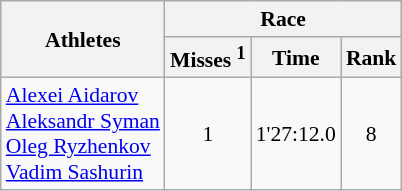<table class="wikitable" border="1" style="font-size:90%">
<tr>
<th rowspan=2>Athletes</th>
<th colspan=3>Race</th>
</tr>
<tr>
<th>Misses <sup>1</sup></th>
<th>Time</th>
<th>Rank</th>
</tr>
<tr>
<td><a href='#'>Alexei Aidarov</a><br><a href='#'>Aleksandr Syman</a><br><a href='#'>Oleg Ryzhenkov</a><br><a href='#'>Vadim Sashurin</a></td>
<td align=center>1</td>
<td align=center>1'27:12.0</td>
<td align=center>8</td>
</tr>
</table>
